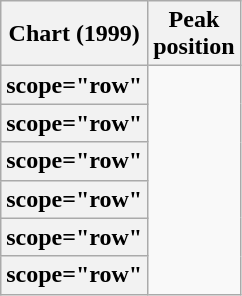<table class="wikitable sortable plainrowheaders" style="text-align:center">
<tr>
<th scope="col">Chart (1999)</th>
<th scope="col">Peak<br>position</th>
</tr>
<tr>
<th>scope="row"</th>
</tr>
<tr>
<th>scope="row"</th>
</tr>
<tr>
<th>scope="row"</th>
</tr>
<tr>
<th>scope="row"</th>
</tr>
<tr>
<th>scope="row"</th>
</tr>
<tr>
<th>scope="row"</th>
</tr>
</table>
